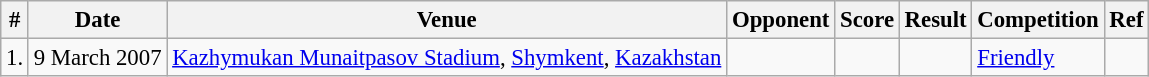<table class="wikitable" style="font-size:95%;">
<tr>
<th>#</th>
<th>Date</th>
<th>Venue</th>
<th>Opponent</th>
<th>Score</th>
<th>Result</th>
<th>Competition</th>
<th>Ref</th>
</tr>
<tr>
<td>1.</td>
<td>9 March 2007</td>
<td><a href='#'>Kazhymukan Munaitpasov Stadium</a>, <a href='#'>Shymkent</a>, <a href='#'>Kazakhstan</a></td>
<td></td>
<td></td>
<td></td>
<td><a href='#'>Friendly</a></td>
<td></td>
</tr>
</table>
